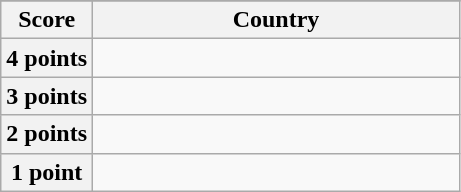<table class="wikitable">
<tr>
</tr>
<tr>
<th scope="col" width=20%>Score</th>
<th scope="col">Country</th>
</tr>
<tr>
<th scope="row">4 points</th>
<td></td>
</tr>
<tr>
<th scope="row">3 points</th>
<td></td>
</tr>
<tr>
<th scope="row">2 points</th>
<td></td>
</tr>
<tr>
<th scope="row">1 point</th>
<td></td>
</tr>
</table>
